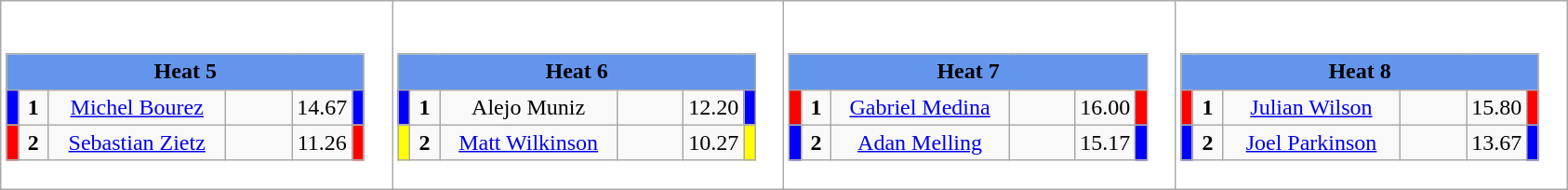<table class="wikitable" style="background:#fff;">
<tr>
<td style="margin: 1em auto;"><div><br><table class="wikitable">
<tr>
<td colspan="6"  style="text-align:center; background:#6495ed;"><strong>Heat 5</strong></td>
</tr>
<tr>
<td style="width:01px; background: #00f;"></td>
<td style="width:14px; text-align:center;"><strong>1</strong></td>
<td style="width:120px; text-align:center;"><a href='#'>Michel Bourez</a></td>
<td style="width:40px; text-align:center;"></td>
<td style="width:20px; text-align:center;">14.67</td>
<td style="width:01px; background: #00f;"></td>
</tr>
<tr>
<td style="width:01px; background: #f00;"></td>
<td style="width:14px; text-align:center;"><strong>2</strong></td>
<td style="width:120px; text-align:center;"><a href='#'>Sebastian Zietz</a></td>
<td style="width:40px; text-align:center;"></td>
<td style="width:20px; text-align:center;">11.26</td>
<td style="width:01px; background: #f00;"></td>
</tr>
</table>
</div></td>
<td style="margin: 1em auto;"><div><br><table class="wikitable">
<tr>
<td colspan="6"  style="text-align:center; background:#6495ed;"><strong>Heat 6</strong></td>
</tr>
<tr>
<td style="width:01px; background: #00f;"></td>
<td style="width:14px; text-align:center;"><strong>1</strong></td>
<td style="width:120px; text-align:center;">Alejo Muniz</td>
<td style="width:40px; text-align:center;"></td>
<td style="width:20px; text-align:center;">12.20</td>
<td style="width:01px; background: #00f;"></td>
</tr>
<tr>
<td style="width:01px; background: #ff0;"></td>
<td style="width:14px; text-align:center;"><strong>2</strong></td>
<td style="width:120px; text-align:center;"><a href='#'>Matt Wilkinson</a></td>
<td style="width:40px; text-align:center;"></td>
<td style="width:20px; text-align:center;">10.27</td>
<td style="width:01px; background: #ff0;"></td>
</tr>
</table>
</div></td>
<td style="margin: 1em auto;"><div><br><table class="wikitable">
<tr>
<td colspan="6"  style="text-align:center; background:#6495ed;"><strong>Heat 7</strong></td>
</tr>
<tr>
<td style="width:01px; background: #f00;"></td>
<td style="width:14px; text-align:center;"><strong>1</strong></td>
<td style="width:120px; text-align:center;"><a href='#'>Gabriel Medina</a></td>
<td style="width:40px; text-align:center;"></td>
<td style="width:20px; text-align:center;">16.00</td>
<td style="width:01px; background: #f00;"></td>
</tr>
<tr>
<td style="width:01px; background: #00f;"></td>
<td style="width:14px; text-align:center;"><strong>2</strong></td>
<td style="width:120px; text-align:center;"><a href='#'>Adan Melling</a></td>
<td style="width:40px; text-align:center;"></td>
<td style="width:20px; text-align:center;">15.17</td>
<td style="width:01px; background: #00f;"></td>
</tr>
</table>
</div></td>
<td style="margin: 1em auto;"><div><br><table class="wikitable">
<tr>
<td colspan="6"  style="text-align:center; background:#6495ed;"><strong>Heat 8</strong></td>
</tr>
<tr>
<td style="width:01px; background: #f00;"></td>
<td style="width:14px; text-align:center;"><strong>1</strong></td>
<td style="width:120px; text-align:center;"><a href='#'>Julian Wilson</a></td>
<td style="width:40px; text-align:center;"></td>
<td style="width:20px; text-align:center;">15.80</td>
<td style="width:01px; background: #f00;"></td>
</tr>
<tr>
<td style="width:01px; background: #00f;"></td>
<td style="width:14px; text-align:center;"><strong>2</strong></td>
<td style="width:120px; text-align:center;"><a href='#'>Joel Parkinson</a></td>
<td style="width:40px; text-align:center;"></td>
<td style="width:20px; text-align:center;">13.67</td>
<td style="width:01px; background: #00f;"></td>
</tr>
</table>
</div></td>
</tr>
</table>
